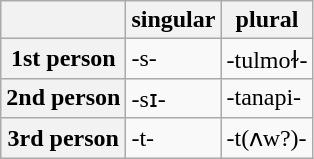<table class="wikitable">
<tr>
<th></th>
<th>singular</th>
<th>plural</th>
</tr>
<tr>
<th>1st person</th>
<td>-s-</td>
<td>-tulmoɫ-</td>
</tr>
<tr>
<th>2nd person</th>
<td>-sɪ-</td>
<td>-tanapi-</td>
</tr>
<tr>
<th>3rd person</th>
<td>-t-</td>
<td>-t(ʌw?)-</td>
</tr>
</table>
